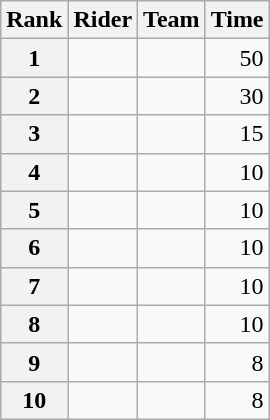<table class="wikitable" margin-bottom:0;">
<tr>
<th scope="col">Rank</th>
<th scope="col">Rider</th>
<th scope="col">Team</th>
<th scope="col">Time</th>
</tr>
<tr>
<th scope="row">1</th>
<td> </td>
<td></td>
<td align="right">50</td>
</tr>
<tr>
<th scope="row">2</th>
<td></td>
<td></td>
<td align="right">30</td>
</tr>
<tr>
<th scope="row">3</th>
<td></td>
<td></td>
<td align="right">15</td>
</tr>
<tr>
<th scope="row">4</th>
<td></td>
<td></td>
<td align="right">10</td>
</tr>
<tr>
<th scope="row">5</th>
<td></td>
<td></td>
<td align="right">10</td>
</tr>
<tr>
<th scope="row">6</th>
<td></td>
<td></td>
<td align="right">10</td>
</tr>
<tr>
<th scope="row">7</th>
<td></td>
<td></td>
<td align="right">10</td>
</tr>
<tr>
<th scope="row">8</th>
<td></td>
<td></td>
<td align="right">10</td>
</tr>
<tr>
<th scope="row">9</th>
<td></td>
<td></td>
<td align="right">8</td>
</tr>
<tr>
<th scope="row">10</th>
<td></td>
<td></td>
<td align="right">8</td>
</tr>
</table>
